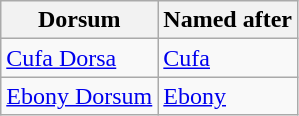<table class="wikitable">
<tr>
<th>Dorsum</th>
<th>Named after</th>
</tr>
<tr>
<td><a href='#'>Cufa Dorsa</a></td>
<td><a href='#'>Cufa</a></td>
</tr>
<tr>
<td><a href='#'>Ebony Dorsum</a></td>
<td><a href='#'>Ebony</a></td>
</tr>
</table>
